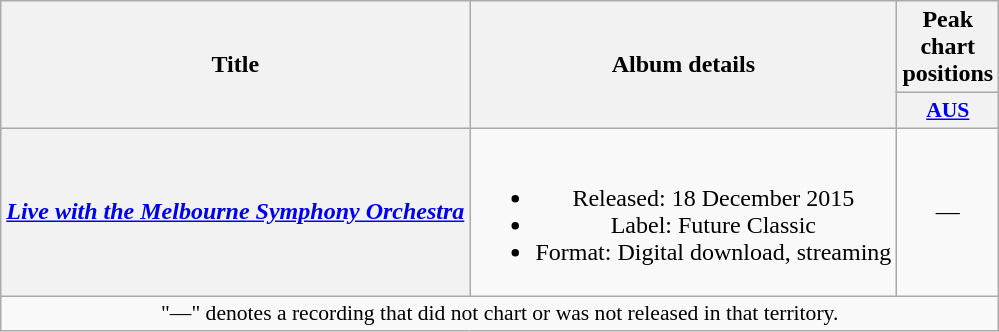<table class="wikitable plainrowheaders" style="text-align:center;">
<tr>
<th scope="col" rowspan="2">Title</th>
<th scope="col" rowspan="2">Album details</th>
<th scope="col" colspan="1">Peak chart positions</th>
</tr>
<tr>
<th scope="col" style="width:3em;font-size:90%;"><a href='#'>AUS</a><br></th>
</tr>
<tr>
<th scope="row"><em><a href='#'>Live with the Melbourne Symphony Orchestra</a></em></th>
<td><br><ul><li>Released: 18 December 2015</li><li>Label: Future Classic</li><li>Format: Digital download, streaming</li></ul></td>
<td>—</td>
</tr>
<tr>
<td colspan="3" style="font-size:90%">"—" denotes a recording that did not chart or was not released in that territory.</td>
</tr>
</table>
